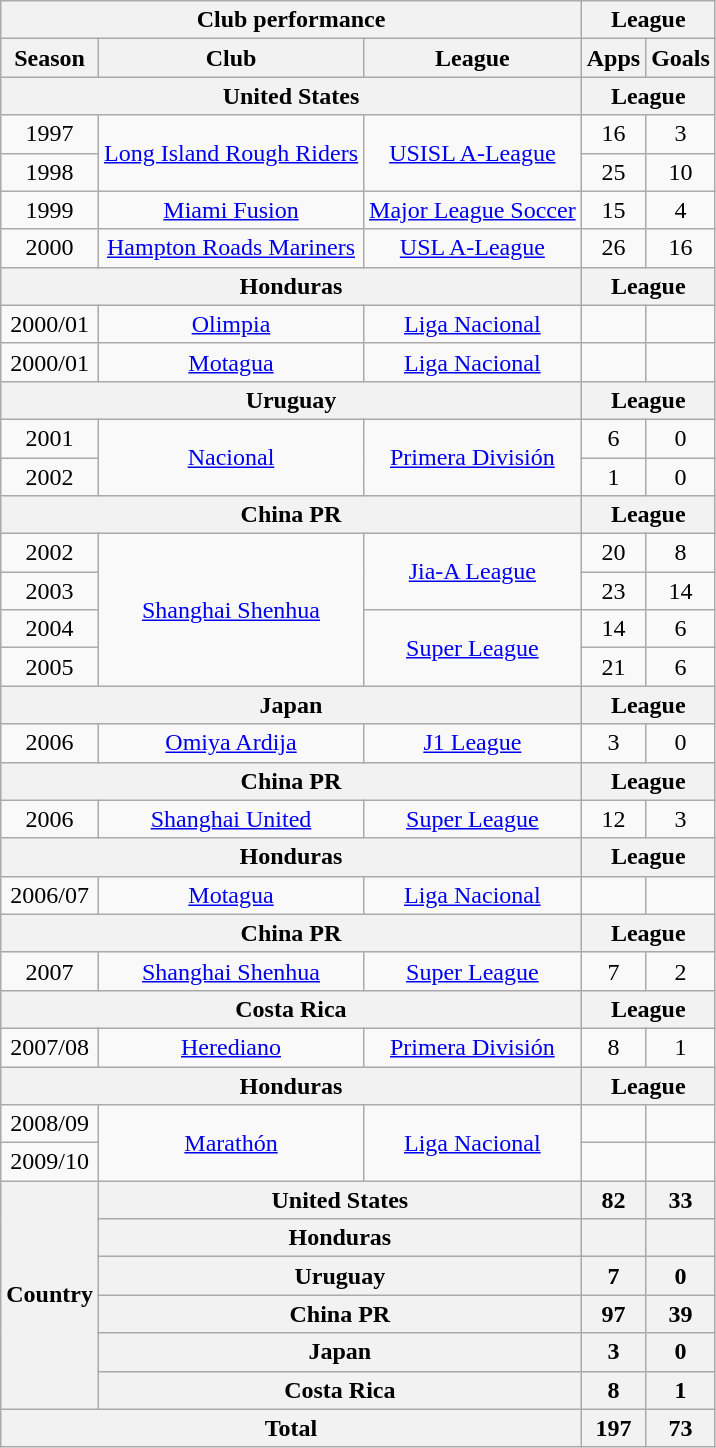<table class="wikitable" style="text-align:center;">
<tr>
<th colspan=3>Club performance</th>
<th colspan=2>League</th>
</tr>
<tr>
<th>Season</th>
<th>Club</th>
<th>League</th>
<th>Apps</th>
<th>Goals</th>
</tr>
<tr>
<th colspan=3>United States</th>
<th colspan=2>League</th>
</tr>
<tr>
<td>1997</td>
<td rowspan="2"><a href='#'>Long Island Rough Riders</a></td>
<td rowspan="2"><a href='#'>USISL A-League</a></td>
<td>16</td>
<td>3</td>
</tr>
<tr>
<td>1998</td>
<td>25</td>
<td>10</td>
</tr>
<tr>
<td>1999</td>
<td><a href='#'>Miami Fusion</a></td>
<td><a href='#'>Major League Soccer</a></td>
<td>15</td>
<td>4</td>
</tr>
<tr>
<td>2000</td>
<td><a href='#'>Hampton Roads Mariners</a></td>
<td><a href='#'>USL A-League</a></td>
<td>26</td>
<td>16</td>
</tr>
<tr>
<th colspan=3>Honduras</th>
<th colspan=2>League</th>
</tr>
<tr>
<td>2000/01</td>
<td><a href='#'>Olimpia</a></td>
<td><a href='#'>Liga Nacional</a></td>
<td></td>
<td></td>
</tr>
<tr>
<td>2000/01</td>
<td><a href='#'>Motagua</a></td>
<td><a href='#'>Liga Nacional</a></td>
<td></td>
<td></td>
</tr>
<tr>
<th colspan=3>Uruguay</th>
<th colspan=2>League</th>
</tr>
<tr>
<td>2001</td>
<td rowspan="2"><a href='#'>Nacional</a></td>
<td rowspan="2"><a href='#'>Primera División</a></td>
<td>6</td>
<td>0</td>
</tr>
<tr>
<td>2002</td>
<td>1</td>
<td>0</td>
</tr>
<tr>
<th colspan=3>China PR</th>
<th colspan=2>League</th>
</tr>
<tr>
<td>2002</td>
<td rowspan="4"><a href='#'>Shanghai Shenhua</a></td>
<td rowspan="2"><a href='#'>Jia-A League</a></td>
<td>20</td>
<td>8</td>
</tr>
<tr>
<td>2003</td>
<td>23</td>
<td>14</td>
</tr>
<tr>
<td>2004</td>
<td rowspan="2"><a href='#'>Super League</a></td>
<td>14</td>
<td>6</td>
</tr>
<tr>
<td>2005</td>
<td>21</td>
<td>6</td>
</tr>
<tr>
<th colspan=3>Japan</th>
<th colspan=2>League</th>
</tr>
<tr>
<td>2006</td>
<td><a href='#'>Omiya Ardija</a></td>
<td><a href='#'>J1 League</a></td>
<td>3</td>
<td>0</td>
</tr>
<tr>
<th colspan=3>China PR</th>
<th colspan=2>League</th>
</tr>
<tr>
<td>2006</td>
<td><a href='#'>Shanghai United</a></td>
<td><a href='#'>Super League</a></td>
<td>12</td>
<td>3</td>
</tr>
<tr>
<th colspan=3>Honduras</th>
<th colspan=2>League</th>
</tr>
<tr>
<td>2006/07</td>
<td><a href='#'>Motagua</a></td>
<td><a href='#'>Liga Nacional</a></td>
<td></td>
<td></td>
</tr>
<tr>
<th colspan=3>China PR</th>
<th colspan=2>League</th>
</tr>
<tr>
<td>2007</td>
<td><a href='#'>Shanghai Shenhua</a></td>
<td><a href='#'>Super League</a></td>
<td>7</td>
<td>2</td>
</tr>
<tr>
<th colspan=3>Costa Rica</th>
<th colspan=2>League</th>
</tr>
<tr>
<td>2007/08</td>
<td><a href='#'>Herediano</a></td>
<td><a href='#'>Primera División</a></td>
<td>8</td>
<td>1</td>
</tr>
<tr>
<th colspan=3>Honduras</th>
<th colspan=2>League</th>
</tr>
<tr>
<td>2008/09</td>
<td rowspan="2"><a href='#'>Marathón</a></td>
<td rowspan="2"><a href='#'>Liga Nacional</a></td>
<td></td>
<td></td>
</tr>
<tr>
<td>2009/10</td>
<td></td>
<td></td>
</tr>
<tr>
<th rowspan=6>Country</th>
<th colspan=2>United States</th>
<th>82</th>
<th>33</th>
</tr>
<tr>
<th colspan=2>Honduras</th>
<th></th>
<th></th>
</tr>
<tr>
<th colspan=2>Uruguay</th>
<th>7</th>
<th>0</th>
</tr>
<tr>
<th colspan=2>China PR</th>
<th>97</th>
<th>39</th>
</tr>
<tr>
<th colspan=2>Japan</th>
<th>3</th>
<th>0</th>
</tr>
<tr>
<th colspan=2>Costa Rica</th>
<th>8</th>
<th>1</th>
</tr>
<tr>
<th colspan=3>Total</th>
<th>197</th>
<th>73</th>
</tr>
</table>
